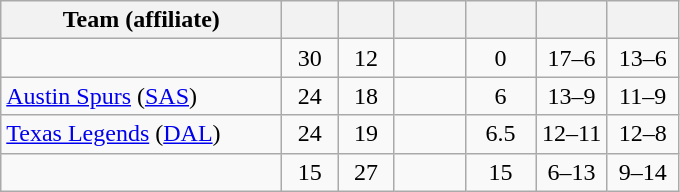<table class="wikitable" style="text-align:center">
<tr>
<th style="width:180px">Team (affiliate)</th>
<th style="width:30px"></th>
<th style="width:30px"></th>
<th style="width:40px"></th>
<th style="width:40px"></th>
<th style="width:40px"></th>
<th style="width:40px"></th>
</tr>
<tr>
<td align=left></td>
<td>30</td>
<td>12</td>
<td></td>
<td>0</td>
<td>17–6</td>
<td>13–6</td>
</tr>
<tr>
<td align=left><a href='#'>Austin Spurs</a> (<a href='#'>SAS</a>)</td>
<td>24</td>
<td>18</td>
<td></td>
<td>6</td>
<td>13–9</td>
<td>11–9</td>
</tr>
<tr>
<td align=left><a href='#'>Texas Legends</a> (<a href='#'>DAL</a>)</td>
<td>24</td>
<td>19</td>
<td></td>
<td>6.5</td>
<td>12–11</td>
<td>12–8</td>
</tr>
<tr>
<td align=left></td>
<td>15</td>
<td>27</td>
<td></td>
<td>15</td>
<td>6–13</td>
<td>9–14</td>
</tr>
</table>
